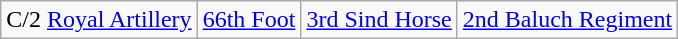<table class="wikitable" style="text-align:center;">
<tr>
<td>C/2 <a href='#'>Royal Artillery</a></td>
<td><a href='#'>66th Foot</a></td>
<td><a href='#'>3rd Sind Horse</a></td>
<td><a href='#'>2nd Baluch Regiment</a></td>
</tr>
</table>
